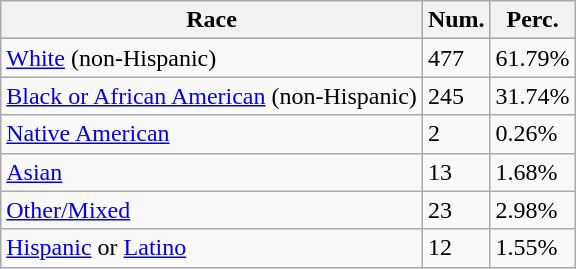<table class="wikitable">
<tr>
<th>Race</th>
<th>Num.</th>
<th>Perc.</th>
</tr>
<tr>
<td><a href='#'>White</a> (non-Hispanic)</td>
<td>477</td>
<td>61.79%</td>
</tr>
<tr>
<td><a href='#'>Black or African American</a> (non-Hispanic)</td>
<td>245</td>
<td>31.74%</td>
</tr>
<tr>
<td><a href='#'>Native American</a></td>
<td>2</td>
<td>0.26%</td>
</tr>
<tr>
<td><a href='#'>Asian</a></td>
<td>13</td>
<td>1.68%</td>
</tr>
<tr>
<td><a href='#'>Other/Mixed</a></td>
<td>23</td>
<td>2.98%</td>
</tr>
<tr>
<td><a href='#'>Hispanic</a> or <a href='#'>Latino</a></td>
<td>12</td>
<td>1.55%</td>
</tr>
</table>
